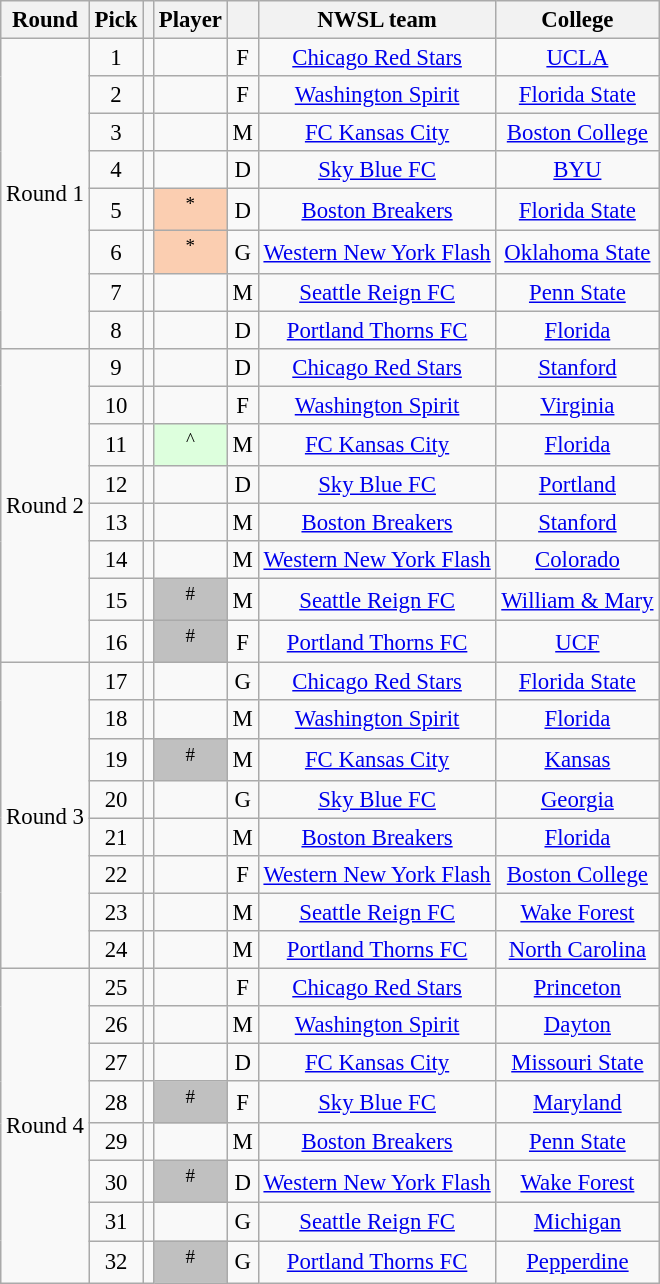<table class="wikitable sortable" style="font-size: 95%;text-align: center;">
<tr>
<th>Round</th>
<th>Pick</th>
<th></th>
<th>Player</th>
<th></th>
<th>NWSL team</th>
<th>College</th>
</tr>
<tr>
<td rowspan="8">Round 1</td>
<td>1</td>
<td></td>
<td></td>
<td>F</td>
<td><a href='#'>Chicago Red Stars</a></td>
<td><a href='#'>UCLA</a></td>
</tr>
<tr>
<td>2</td>
<td></td>
<td></td>
<td>F</td>
<td><a href='#'>Washington Spirit</a></td>
<td><a href='#'>Florida State</a></td>
</tr>
<tr>
<td>3</td>
<td></td>
<td></td>
<td>M</td>
<td><a href='#'>FC Kansas City</a></td>
<td><a href='#'>Boston College</a></td>
</tr>
<tr>
<td>4</td>
<td></td>
<td></td>
<td>D</td>
<td><a href='#'>Sky Blue FC</a></td>
<td><a href='#'>BYU</a></td>
</tr>
<tr>
<td>5</td>
<td></td>
<td bgcolor="#FBCEB1"><sup>*</sup></td>
<td>D</td>
<td><a href='#'>Boston Breakers</a></td>
<td><a href='#'>Florida State</a></td>
</tr>
<tr>
<td>6</td>
<td></td>
<td bgcolor="#FBCEB1"><sup>*</sup></td>
<td>G</td>
<td><a href='#'>Western New York Flash</a></td>
<td><a href='#'>Oklahoma State</a></td>
</tr>
<tr>
<td>7</td>
<td></td>
<td></td>
<td>M</td>
<td><a href='#'>Seattle Reign FC</a></td>
<td><a href='#'>Penn State</a></td>
</tr>
<tr>
<td>8</td>
<td></td>
<td></td>
<td>D</td>
<td><a href='#'>Portland Thorns FC</a></td>
<td><a href='#'>Florida</a></td>
</tr>
<tr>
<td rowspan="8">Round 2</td>
<td>9</td>
<td></td>
<td></td>
<td>D</td>
<td><a href='#'>Chicago Red Stars</a></td>
<td><a href='#'>Stanford</a></td>
</tr>
<tr>
<td>10</td>
<td></td>
<td></td>
<td>F</td>
<td><a href='#'>Washington Spirit</a></td>
<td><a href='#'>Virginia</a></td>
</tr>
<tr>
<td>11</td>
<td></td>
<td bgcolor="#DDFFDD"><sup>^</sup></td>
<td>M</td>
<td><a href='#'>FC Kansas City</a></td>
<td><a href='#'>Florida</a></td>
</tr>
<tr>
<td>12</td>
<td></td>
<td></td>
<td>D</td>
<td><a href='#'>Sky Blue FC</a></td>
<td><a href='#'>Portland</a></td>
</tr>
<tr>
<td>13</td>
<td></td>
<td></td>
<td>M</td>
<td><a href='#'>Boston Breakers</a></td>
<td><a href='#'>Stanford</a></td>
</tr>
<tr>
<td>14</td>
<td></td>
<td></td>
<td>M</td>
<td><a href='#'>Western New York Flash</a></td>
<td><a href='#'>Colorado</a></td>
</tr>
<tr>
<td>15</td>
<td></td>
<td bgcolor="#C0C0C0"><sup>#</sup></td>
<td>M</td>
<td><a href='#'>Seattle Reign FC</a></td>
<td><a href='#'>William & Mary</a></td>
</tr>
<tr>
<td>16</td>
<td></td>
<td bgcolor="#C0C0C0"><sup>#</sup></td>
<td>F</td>
<td><a href='#'>Portland Thorns FC</a></td>
<td><a href='#'>UCF</a></td>
</tr>
<tr>
<td rowspan="8">Round 3</td>
<td>17</td>
<td></td>
<td></td>
<td>G</td>
<td><a href='#'>Chicago Red Stars</a></td>
<td><a href='#'>Florida State</a></td>
</tr>
<tr>
<td>18</td>
<td></td>
<td></td>
<td>M</td>
<td><a href='#'>Washington Spirit</a></td>
<td><a href='#'>Florida</a></td>
</tr>
<tr>
<td>19</td>
<td></td>
<td bgcolor="#C0C0C0"><sup>#</sup></td>
<td>M</td>
<td><a href='#'>FC Kansas City</a></td>
<td><a href='#'>Kansas</a></td>
</tr>
<tr>
<td>20</td>
<td></td>
<td></td>
<td>G</td>
<td><a href='#'>Sky Blue FC</a></td>
<td><a href='#'>Georgia</a></td>
</tr>
<tr>
<td>21</td>
<td></td>
<td></td>
<td>M</td>
<td><a href='#'>Boston Breakers</a></td>
<td><a href='#'>Florida</a></td>
</tr>
<tr>
<td>22</td>
<td></td>
<td></td>
<td>F</td>
<td><a href='#'>Western New York Flash</a></td>
<td><a href='#'>Boston College</a></td>
</tr>
<tr>
<td>23</td>
<td></td>
<td></td>
<td>M</td>
<td><a href='#'>Seattle Reign FC</a></td>
<td><a href='#'>Wake Forest</a></td>
</tr>
<tr>
<td>24</td>
<td></td>
<td></td>
<td>M</td>
<td><a href='#'>Portland Thorns FC</a></td>
<td><a href='#'>North Carolina</a></td>
</tr>
<tr>
<td rowspan="8">Round 4</td>
<td>25</td>
<td></td>
<td></td>
<td>F</td>
<td><a href='#'>Chicago Red Stars</a></td>
<td><a href='#'>Princeton</a></td>
</tr>
<tr>
<td>26</td>
<td></td>
<td></td>
<td>M</td>
<td><a href='#'>Washington Spirit</a></td>
<td><a href='#'>Dayton</a></td>
</tr>
<tr>
<td>27</td>
<td></td>
<td></td>
<td>D</td>
<td><a href='#'>FC Kansas City</a></td>
<td><a href='#'>Missouri State</a></td>
</tr>
<tr>
<td>28</td>
<td></td>
<td bgcolor="#C0C0C0"><sup>#</sup></td>
<td>F</td>
<td><a href='#'>Sky Blue FC</a></td>
<td><a href='#'>Maryland</a></td>
</tr>
<tr>
<td>29</td>
<td></td>
<td></td>
<td>M</td>
<td><a href='#'>Boston Breakers</a></td>
<td><a href='#'>Penn State</a></td>
</tr>
<tr>
<td>30</td>
<td></td>
<td bgcolor="#C0C0C0"><sup>#</sup></td>
<td>D</td>
<td><a href='#'>Western New York Flash</a></td>
<td><a href='#'>Wake Forest</a></td>
</tr>
<tr>
<td>31</td>
<td></td>
<td></td>
<td>G</td>
<td><a href='#'>Seattle Reign FC</a></td>
<td><a href='#'>Michigan</a></td>
</tr>
<tr>
<td>32</td>
<td></td>
<td bgcolor="#C0C0C0"><sup>#</sup></td>
<td>G</td>
<td><a href='#'>Portland Thorns FC</a></td>
<td><a href='#'>Pepperdine</a></td>
</tr>
</table>
